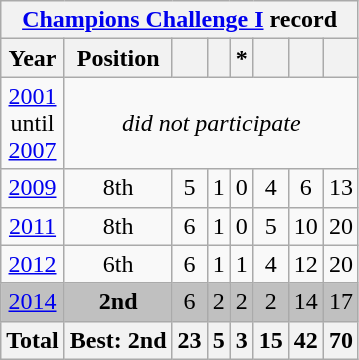<table class="wikitable" style="text-align: center;">
<tr>
<th colspan=8><a href='#'>Champions Challenge I</a> record</th>
</tr>
<tr>
<th>Year</th>
<th>Position</th>
<th></th>
<th></th>
<th>*</th>
<th></th>
<th></th>
<th></th>
</tr>
<tr>
<td> <a href='#'>2001</a><br>until<br> <a href='#'>2007</a></td>
<td colspan=7><em>did not participate</em></td>
</tr>
<tr>
<td> <a href='#'>2009</a></td>
<td>8th</td>
<td>5</td>
<td>1</td>
<td>0</td>
<td>4</td>
<td>6</td>
<td>13</td>
</tr>
<tr>
<td> <a href='#'>2011</a></td>
<td>8th</td>
<td>6</td>
<td>1</td>
<td>0</td>
<td>5</td>
<td>10</td>
<td>20</td>
</tr>
<tr>
<td> <a href='#'>2012</a></td>
<td>6th</td>
<td>6</td>
<td>1</td>
<td>1</td>
<td>4</td>
<td>12</td>
<td>20</td>
</tr>
<tr bgcolor=silver>
<td> <a href='#'>2014</a></td>
<td><strong>2nd</strong></td>
<td>6</td>
<td>2</td>
<td>2</td>
<td>2</td>
<td>14</td>
<td>17</td>
</tr>
<tr>
<th>Total</th>
<th>Best: 2nd</th>
<th>23</th>
<th>5</th>
<th>3</th>
<th>15</th>
<th>42</th>
<th>70</th>
</tr>
</table>
